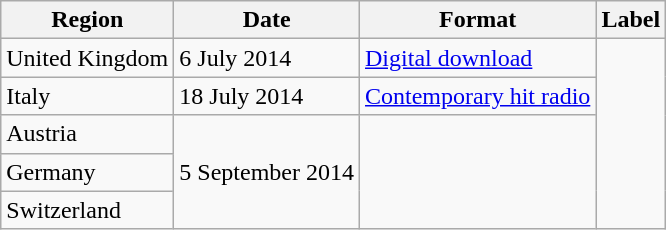<table class=wikitable>
<tr>
<th>Region</th>
<th>Date</th>
<th>Format</th>
<th>Label</th>
</tr>
<tr>
<td>United Kingdom</td>
<td>6 July 2014</td>
<td><a href='#'>Digital download</a></td>
<td rowspan="5"></td>
</tr>
<tr>
<td>Italy</td>
<td>18 July 2014</td>
<td><a href='#'>Contemporary hit radio</a></td>
</tr>
<tr>
<td>Austria</td>
<td rowspan="3">5 September 2014</td>
<td rowspan="3"></td>
</tr>
<tr>
<td>Germany</td>
</tr>
<tr>
<td>Switzerland</td>
</tr>
</table>
